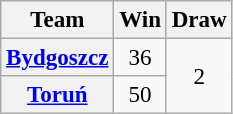<table class=wikitable style="font-size:96%">
<tr>
<th>Team</th>
<th>Win</th>
<th>Draw</th>
</tr>
<tr align=center>
<th><a href='#'>Bydgoszcz</a></th>
<td>36</td>
<td rowspan=2>2</td>
</tr>
<tr align=center>
<th><a href='#'>Toruń</a></th>
<td>50</td>
</tr>
</table>
